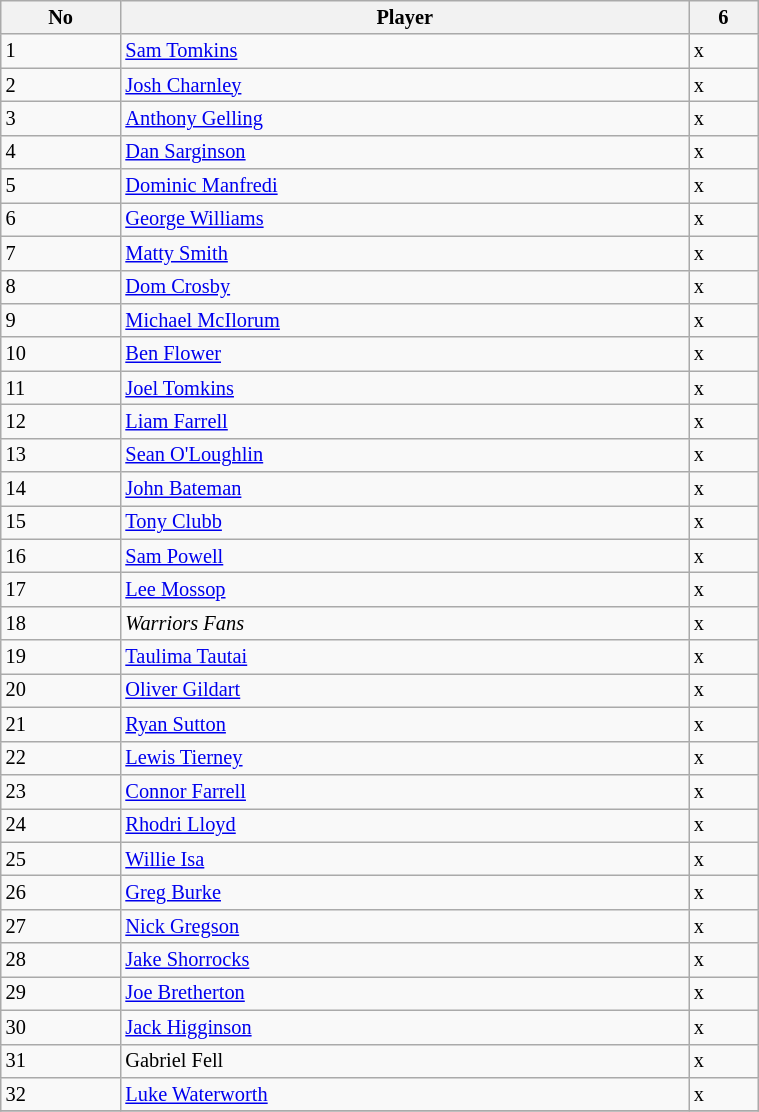<table class="wikitable" style="font-size:85%;" width="40%">
<tr>
<th>No</th>
<th>Player</th>
<th>6</th>
</tr>
<tr>
<td>1</td>
<td><a href='#'>Sam Tomkins</a></td>
<td>x</td>
</tr>
<tr>
<td>2</td>
<td><a href='#'>Josh Charnley</a></td>
<td>x</td>
</tr>
<tr>
<td>3</td>
<td><a href='#'>Anthony Gelling</a></td>
<td>x</td>
</tr>
<tr>
<td>4</td>
<td><a href='#'>Dan Sarginson</a></td>
<td>x</td>
</tr>
<tr>
<td>5</td>
<td><a href='#'>Dominic Manfredi</a></td>
<td>x</td>
</tr>
<tr>
<td>6</td>
<td><a href='#'>George Williams</a></td>
<td>x</td>
</tr>
<tr>
<td>7</td>
<td><a href='#'>Matty Smith</a></td>
<td>x</td>
</tr>
<tr>
<td>8</td>
<td><a href='#'>Dom Crosby</a></td>
<td>x</td>
</tr>
<tr>
<td>9</td>
<td><a href='#'>Michael McIlorum</a></td>
<td>x</td>
</tr>
<tr>
<td>10</td>
<td><a href='#'>Ben Flower</a></td>
<td>x</td>
</tr>
<tr>
<td>11</td>
<td><a href='#'>Joel Tomkins</a></td>
<td>x</td>
</tr>
<tr>
<td>12</td>
<td><a href='#'>Liam Farrell</a></td>
<td>x</td>
</tr>
<tr>
<td>13</td>
<td><a href='#'>Sean O'Loughlin</a></td>
<td>x</td>
</tr>
<tr>
<td>14</td>
<td><a href='#'>John Bateman</a></td>
<td>x</td>
</tr>
<tr>
<td>15</td>
<td><a href='#'>Tony Clubb</a></td>
<td>x</td>
</tr>
<tr>
<td>16</td>
<td><a href='#'>Sam Powell</a></td>
<td>x</td>
</tr>
<tr>
<td>17</td>
<td><a href='#'>Lee Mossop</a></td>
<td>x</td>
</tr>
<tr>
<td>18</td>
<td><em>Warriors Fans</em></td>
<td>x</td>
</tr>
<tr>
<td>19</td>
<td><a href='#'>Taulima Tautai</a></td>
<td>x</td>
</tr>
<tr>
<td>20</td>
<td><a href='#'>Oliver Gildart</a></td>
<td>x</td>
</tr>
<tr>
<td>21</td>
<td><a href='#'>Ryan Sutton</a></td>
<td>x</td>
</tr>
<tr>
<td>22</td>
<td><a href='#'>Lewis Tierney</a></td>
<td>x</td>
</tr>
<tr>
<td>23</td>
<td><a href='#'>Connor Farrell</a></td>
<td>x</td>
</tr>
<tr>
<td>24</td>
<td><a href='#'>Rhodri Lloyd</a></td>
<td>x</td>
</tr>
<tr>
<td>25</td>
<td><a href='#'>Willie Isa</a></td>
<td>x</td>
</tr>
<tr>
<td>26</td>
<td><a href='#'>Greg Burke</a></td>
<td>x</td>
</tr>
<tr>
<td>27</td>
<td><a href='#'>Nick Gregson</a></td>
<td>x</td>
</tr>
<tr>
<td>28</td>
<td><a href='#'>Jake Shorrocks</a></td>
<td>x</td>
</tr>
<tr>
<td>29</td>
<td><a href='#'>Joe Bretherton</a></td>
<td>x</td>
</tr>
<tr>
<td>30</td>
<td><a href='#'>Jack Higginson</a></td>
<td>x</td>
</tr>
<tr>
<td>31</td>
<td>Gabriel Fell</td>
<td>x</td>
</tr>
<tr>
<td>32</td>
<td><a href='#'>Luke Waterworth</a></td>
<td>x</td>
</tr>
<tr>
</tr>
</table>
